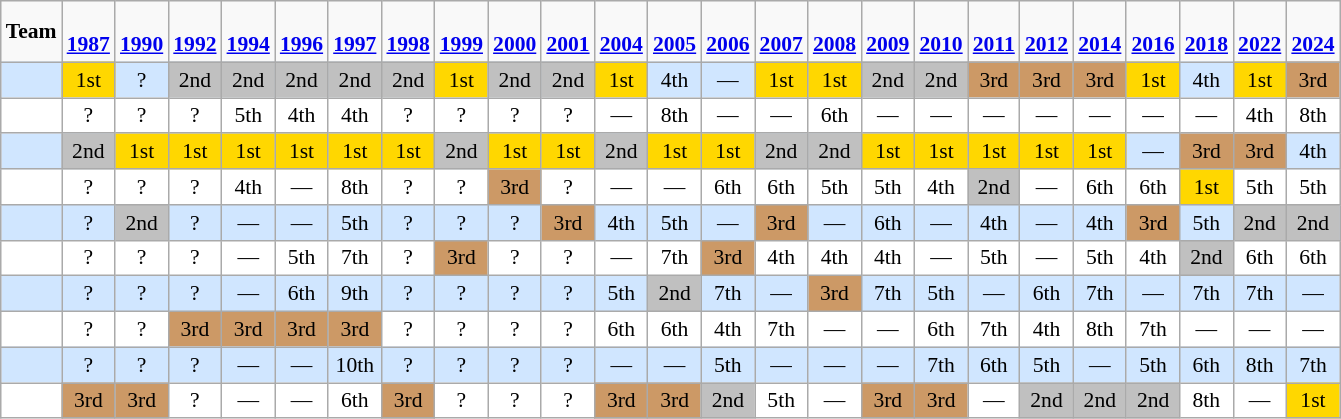<table class="wikitable" style="text-align:center; font-size:90%">
<tr bgcolor=>
<td><strong>Team</strong></td>
<td><strong><br><a href='#'>1987</a></strong></td>
<td><strong><br><a href='#'>1990</a></strong></td>
<td><strong><br><a href='#'>1992</a></strong></td>
<td><strong><br><a href='#'>1994</a></strong></td>
<td><strong><br><a href='#'>1996</a></strong></td>
<td><strong><br><a href='#'>1997</a></strong></td>
<td><strong><br><a href='#'>1998</a></strong></td>
<td><strong><br><a href='#'>1999</a></strong></td>
<td><strong><br><a href='#'>2000</a></strong></td>
<td><strong><br><a href='#'>2001</a></strong></td>
<td><strong><br><a href='#'>2004</a></strong></td>
<td><strong><br><a href='#'>2005</a></strong></td>
<td><strong><br><a href='#'>2006</a></strong></td>
<td><strong><br><a href='#'>2007</a></strong></td>
<td><strong><br><a href='#'>2008</a></strong></td>
<td><strong><br><a href='#'>2009</a></strong></td>
<td><strong><br><a href='#'>2010</a></strong></td>
<td><strong><br><a href='#'>2011</a></strong></td>
<td><strong><br><a href='#'>2012</a></strong></td>
<td><strong><br><a href='#'>2014</a></strong></td>
<td><strong><br><a href='#'>2016</a></strong></td>
<td><strong><br><a href='#'>2018</a></strong></td>
<td><strong><br><a href='#'>2022</a></strong></td>
<td><strong><br><a href='#'>2024</a></strong></td>
</tr>
<tr bgcolor=#D0E6FF>
<td align=left></td>
<td bgcolor=gold>1st</td>
<td>?</td>
<td bgcolor=silver>2nd</td>
<td bgcolor=silver>2nd</td>
<td bgcolor=silver>2nd</td>
<td bgcolor=silver>2nd</td>
<td bgcolor=silver>2nd</td>
<td bgcolor=gold>1st</td>
<td bgcolor=silver>2nd</td>
<td bgcolor=silver>2nd</td>
<td bgcolor=gold>1st</td>
<td>4th</td>
<td>—</td>
<td bgcolor=gold>1st</td>
<td bgcolor=gold>1st</td>
<td bgcolor=silver>2nd</td>
<td bgcolor=silver>2nd</td>
<td bgcolor=#cc9966>3rd</td>
<td bgcolor=#cc9966>3rd</td>
<td bgcolor=#cc9966>3rd</td>
<td bgcolor=gold>1st</td>
<td>4th</td>
<td bgcolor=gold>1st</td>
<td bgcolor=#cc9966>3rd</td>
</tr>
<tr bgcolor=#FFFFFF>
<td align=left></td>
<td>?</td>
<td>?</td>
<td>?</td>
<td>5th</td>
<td>4th</td>
<td>4th</td>
<td>?</td>
<td>?</td>
<td>?</td>
<td>?</td>
<td>—</td>
<td>8th</td>
<td>—</td>
<td>—</td>
<td>6th</td>
<td>—</td>
<td>—</td>
<td>—</td>
<td>—</td>
<td>—</td>
<td>—</td>
<td>—</td>
<td>4th</td>
<td>8th</td>
</tr>
<tr bgcolor=#D0E6FF>
<td align=left></td>
<td bgcolor=silver>2nd</td>
<td bgcolor=gold>1st</td>
<td bgcolor=gold>1st</td>
<td bgcolor=gold>1st</td>
<td bgcolor=gold>1st</td>
<td bgcolor=gold>1st</td>
<td bgcolor=gold>1st</td>
<td bgcolor=silver>2nd</td>
<td bgcolor=gold>1st</td>
<td bgcolor=gold>1st</td>
<td bgcolor=silver>2nd</td>
<td bgcolor=gold>1st</td>
<td bgcolor=gold>1st</td>
<td bgcolor=silver>2nd</td>
<td bgcolor=silver>2nd</td>
<td bgcolor=gold>1st</td>
<td bgcolor=gold>1st</td>
<td bgcolor=gold>1st</td>
<td bgcolor=gold>1st</td>
<td bgcolor=gold>1st</td>
<td>—</td>
<td bgcolor=#cc9966>3rd</td>
<td bgcolor=#cc9966>3rd</td>
<td>4th</td>
</tr>
<tr bgcolor=#FFFFFF>
<td align=left></td>
<td>?</td>
<td>?</td>
<td>?</td>
<td>4th</td>
<td>—</td>
<td>8th</td>
<td>?</td>
<td>?</td>
<td bgcolor=#cc9966>3rd</td>
<td>?</td>
<td>—</td>
<td>—</td>
<td>6th</td>
<td>6th</td>
<td>5th</td>
<td>5th</td>
<td>4th</td>
<td bgcolor=silver>2nd</td>
<td>—</td>
<td>6th</td>
<td>6th</td>
<td bgcolor=gold>1st</td>
<td>5th</td>
<td>5th</td>
</tr>
<tr bgcolor=#D0E6FF>
<td align=left></td>
<td>?</td>
<td bgcolor=silver>2nd</td>
<td>?</td>
<td>—</td>
<td>—</td>
<td>5th</td>
<td>?</td>
<td>?</td>
<td>?</td>
<td bgcolor=#cc9966>3rd</td>
<td>4th</td>
<td>5th</td>
<td>—</td>
<td bgcolor=#cc9966>3rd</td>
<td>—</td>
<td>6th</td>
<td>—</td>
<td>4th</td>
<td>—</td>
<td>4th</td>
<td bgcolor=#cc9966>3rd</td>
<td>5th</td>
<td bgcolor=silver>2nd</td>
<td bgcolor=silver>2nd</td>
</tr>
<tr bgcolor=#FFFFFF>
<td align=left></td>
<td>?</td>
<td>?</td>
<td>?</td>
<td>—</td>
<td>5th</td>
<td>7th</td>
<td>?</td>
<td bgcolor=#cc9966>3rd</td>
<td>?</td>
<td>?</td>
<td>—</td>
<td>7th</td>
<td bgcolor=#cc9966>3rd</td>
<td>4th</td>
<td>4th</td>
<td>4th</td>
<td>—</td>
<td>5th</td>
<td>—</td>
<td>5th</td>
<td>4th</td>
<td bgcolor=silver>2nd</td>
<td>6th</td>
<td>6th</td>
</tr>
<tr bgcolor=#D0E6FF>
<td align=left></td>
<td>?</td>
<td>?</td>
<td>?</td>
<td>—</td>
<td>6th</td>
<td>9th</td>
<td>?</td>
<td>?</td>
<td>?</td>
<td>?</td>
<td>5th</td>
<td bgcolor=silver>2nd</td>
<td>7th</td>
<td>—</td>
<td bgcolor=#cc9966>3rd</td>
<td>7th</td>
<td>5th</td>
<td>—</td>
<td>6th</td>
<td>7th</td>
<td>—</td>
<td>7th</td>
<td>7th</td>
<td>—</td>
</tr>
<tr bgcolor=#FFFFFF>
<td align=left></td>
<td>?</td>
<td>?</td>
<td bgcolor=#cc9966>3rd</td>
<td bgcolor=#cc9966>3rd</td>
<td bgcolor=#cc9966>3rd</td>
<td bgcolor=#cc9966>3rd</td>
<td>?</td>
<td>?</td>
<td>?</td>
<td>?</td>
<td>6th</td>
<td>6th</td>
<td>4th</td>
<td>7th</td>
<td>—</td>
<td>—</td>
<td>6th</td>
<td>7th</td>
<td>4th</td>
<td>8th</td>
<td>7th</td>
<td>—</td>
<td>—</td>
<td>—</td>
</tr>
<tr bgcolor=#D0E6FF>
<td align=left></td>
<td>?</td>
<td>?</td>
<td>?</td>
<td>—</td>
<td>—</td>
<td>10th</td>
<td>?</td>
<td>?</td>
<td>?</td>
<td>?</td>
<td>—</td>
<td>—</td>
<td>5th</td>
<td>—</td>
<td>—</td>
<td>—</td>
<td>7th</td>
<td>6th</td>
<td>5th</td>
<td>—</td>
<td>5th</td>
<td>6th</td>
<td>8th</td>
<td>7th</td>
</tr>
<tr bgcolor=#FFFFFF>
<td align=left></td>
<td bgcolor=#cc9966>3rd</td>
<td bgcolor=#cc9966>3rd</td>
<td>?</td>
<td>—</td>
<td>—</td>
<td>6th</td>
<td bgcolor=#cc9966>3rd</td>
<td>?</td>
<td>?</td>
<td>?</td>
<td bgcolor=#cc9966>3rd</td>
<td bgcolor=#cc9966>3rd</td>
<td bgcolor=silver>2nd</td>
<td>5th</td>
<td>—</td>
<td bgcolor=#cc9966>3rd</td>
<td bgcolor=#cc9966>3rd</td>
<td>—</td>
<td bgcolor=silver>2nd</td>
<td bgcolor=silver>2nd</td>
<td bgcolor=silver>2nd</td>
<td>8th</td>
<td>—</td>
<td bgcolor=gold>1st</td>
</tr>
</table>
